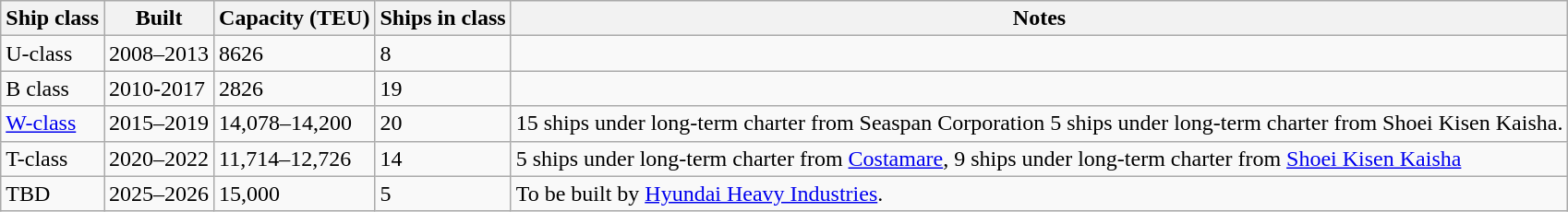<table class="wikitable">
<tr>
<th>Ship class</th>
<th>Built</th>
<th>Capacity (TEU)</th>
<th>Ships in class</th>
<th>Notes</th>
</tr>
<tr>
<td>U-class</td>
<td>2008–2013</td>
<td>8626</td>
<td>8</td>
<td></td>
</tr>
<tr>
<td>B class</td>
<td>2010-2017</td>
<td>2826</td>
<td>19</td>
</tr>
<tr>
<td><a href='#'>W-class</a></td>
<td>2015–2019</td>
<td>14,078–14,200</td>
<td>20</td>
<td>15 ships under long-term charter from Seaspan Corporation 5 ships under long-term charter from Shoei Kisen Kaisha.</td>
</tr>
<tr>
<td>T-class</td>
<td>2020–2022</td>
<td>11,714–12,726</td>
<td>14</td>
<td>5 ships under long-term charter from <a href='#'>Costamare</a>, 9 ships under long-term charter from <a href='#'>Shoei Kisen Kaisha</a></td>
</tr>
<tr>
<td>TBD</td>
<td>2025–2026</td>
<td>15,000</td>
<td>5</td>
<td>To be built by <a href='#'>Hyundai Heavy Industries</a>.</td>
</tr>
</table>
